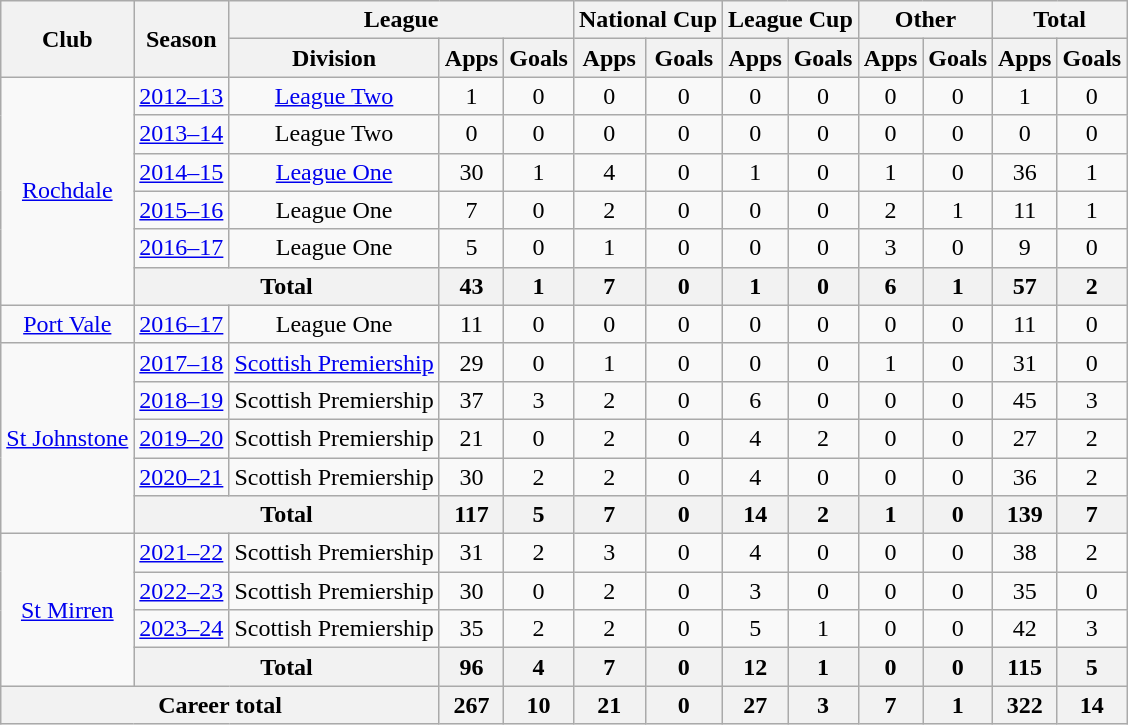<table class="wikitable" style="text-align: center">
<tr>
<th rowspan="2">Club</th>
<th rowspan="2">Season</th>
<th colspan="3">League</th>
<th colspan="2">National Cup</th>
<th colspan="2">League Cup</th>
<th colspan="2">Other</th>
<th colspan="2">Total</th>
</tr>
<tr>
<th>Division</th>
<th>Apps</th>
<th>Goals</th>
<th>Apps</th>
<th>Goals</th>
<th>Apps</th>
<th>Goals</th>
<th>Apps</th>
<th>Goals</th>
<th>Apps</th>
<th>Goals</th>
</tr>
<tr>
<td rowspan="6"><a href='#'>Rochdale</a></td>
<td><a href='#'>2012–13</a></td>
<td><a href='#'>League Two</a></td>
<td>1</td>
<td>0</td>
<td>0</td>
<td>0</td>
<td>0</td>
<td>0</td>
<td>0</td>
<td>0</td>
<td>1</td>
<td>0</td>
</tr>
<tr>
<td><a href='#'>2013–14</a></td>
<td>League Two</td>
<td>0</td>
<td>0</td>
<td>0</td>
<td>0</td>
<td>0</td>
<td>0</td>
<td>0</td>
<td>0</td>
<td>0</td>
<td>0</td>
</tr>
<tr>
<td><a href='#'>2014–15</a></td>
<td><a href='#'>League One</a></td>
<td>30</td>
<td>1</td>
<td>4</td>
<td>0</td>
<td>1</td>
<td>0</td>
<td>1</td>
<td>0</td>
<td>36</td>
<td>1</td>
</tr>
<tr>
<td><a href='#'>2015–16</a></td>
<td>League One</td>
<td>7</td>
<td>0</td>
<td>2</td>
<td>0</td>
<td>0</td>
<td>0</td>
<td>2</td>
<td>1</td>
<td>11</td>
<td>1</td>
</tr>
<tr>
<td><a href='#'>2016–17</a></td>
<td>League One</td>
<td>5</td>
<td>0</td>
<td>1</td>
<td>0</td>
<td>0</td>
<td>0</td>
<td>3</td>
<td>0</td>
<td>9</td>
<td>0</td>
</tr>
<tr>
<th colspan="2">Total</th>
<th>43</th>
<th>1</th>
<th>7</th>
<th>0</th>
<th>1</th>
<th>0</th>
<th>6</th>
<th>1</th>
<th>57</th>
<th>2</th>
</tr>
<tr>
<td><a href='#'>Port Vale</a></td>
<td><a href='#'>2016–17</a></td>
<td>League One</td>
<td>11</td>
<td>0</td>
<td>0</td>
<td>0</td>
<td>0</td>
<td>0</td>
<td>0</td>
<td>0</td>
<td>11</td>
<td>0</td>
</tr>
<tr>
<td rowspan="5"><a href='#'>St Johnstone</a></td>
<td><a href='#'>2017–18</a></td>
<td><a href='#'>Scottish Premiership</a></td>
<td>29</td>
<td>0</td>
<td>1</td>
<td>0</td>
<td>0</td>
<td>0</td>
<td>1</td>
<td>0</td>
<td>31</td>
<td>0</td>
</tr>
<tr>
<td><a href='#'>2018–19</a></td>
<td>Scottish Premiership</td>
<td>37</td>
<td>3</td>
<td>2</td>
<td>0</td>
<td>6</td>
<td>0</td>
<td>0</td>
<td>0</td>
<td>45</td>
<td>3</td>
</tr>
<tr>
<td><a href='#'>2019–20</a></td>
<td>Scottish Premiership</td>
<td>21</td>
<td>0</td>
<td>2</td>
<td>0</td>
<td>4</td>
<td>2</td>
<td>0</td>
<td>0</td>
<td>27</td>
<td>2</td>
</tr>
<tr>
<td><a href='#'>2020–21</a></td>
<td>Scottish Premiership</td>
<td>30</td>
<td>2</td>
<td>2</td>
<td>0</td>
<td>4</td>
<td>0</td>
<td>0</td>
<td>0</td>
<td>36</td>
<td>2</td>
</tr>
<tr>
<th colspan="2">Total</th>
<th>117</th>
<th>5</th>
<th>7</th>
<th>0</th>
<th>14</th>
<th>2</th>
<th>1</th>
<th>0</th>
<th>139</th>
<th>7</th>
</tr>
<tr>
<td rowspan="4"><a href='#'>St Mirren</a></td>
<td><a href='#'>2021–22</a></td>
<td>Scottish Premiership</td>
<td>31</td>
<td>2</td>
<td>3</td>
<td>0</td>
<td>4</td>
<td>0</td>
<td>0</td>
<td>0</td>
<td>38</td>
<td>2</td>
</tr>
<tr>
<td><a href='#'>2022–23</a></td>
<td>Scottish Premiership</td>
<td>30</td>
<td>0</td>
<td>2</td>
<td>0</td>
<td>3</td>
<td>0</td>
<td>0</td>
<td>0</td>
<td>35</td>
<td>0</td>
</tr>
<tr>
<td><a href='#'>2023–24</a></td>
<td>Scottish Premiership</td>
<td>35</td>
<td>2</td>
<td>2</td>
<td>0</td>
<td>5</td>
<td>1</td>
<td>0</td>
<td>0</td>
<td>42</td>
<td>3</td>
</tr>
<tr>
<th colspan="2">Total</th>
<th>96</th>
<th>4</th>
<th>7</th>
<th>0</th>
<th>12</th>
<th>1</th>
<th>0</th>
<th>0</th>
<th>115</th>
<th>5</th>
</tr>
<tr>
<th colspan="3">Career total</th>
<th>267</th>
<th>10</th>
<th>21</th>
<th>0</th>
<th>27</th>
<th>3</th>
<th>7</th>
<th>1</th>
<th>322</th>
<th>14</th>
</tr>
</table>
